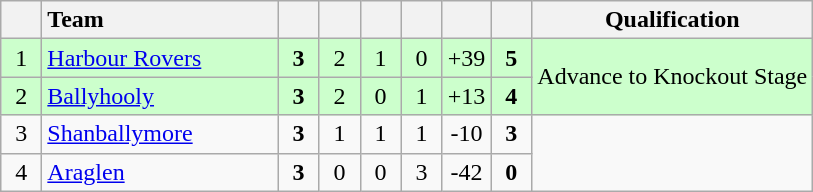<table class="wikitable" style="text-align:center">
<tr>
<th width="20"></th>
<th width="150" style="text-align:left;">Team</th>
<th width="20"></th>
<th width="20"></th>
<th width="20"></th>
<th width="20"></th>
<th width="20"></th>
<th width="20"></th>
<th>Qualification</th>
</tr>
<tr style="background:#ccffcc">
<td>1</td>
<td align="left"> <a href='#'>Harbour Rovers</a></td>
<td><strong>3</strong></td>
<td>2</td>
<td>1</td>
<td>0</td>
<td>+39</td>
<td><strong>5</strong></td>
<td rowspan="2">Advance to Knockout Stage</td>
</tr>
<tr style="background:#ccffcc">
<td>2</td>
<td align="left"> <a href='#'>Ballyhooly</a></td>
<td><strong>3</strong></td>
<td>2</td>
<td>0</td>
<td>1</td>
<td>+13</td>
<td><strong>4</strong></td>
</tr>
<tr>
<td>3</td>
<td align="left"> <a href='#'>Shanballymore</a></td>
<td><strong>3</strong></td>
<td>1</td>
<td>1</td>
<td>1</td>
<td>-10</td>
<td><strong>3</strong></td>
<td rowspan="2"></td>
</tr>
<tr>
<td>4</td>
<td align="left"> <a href='#'>Araglen</a></td>
<td><strong>3</strong></td>
<td>0</td>
<td>0</td>
<td>3</td>
<td>-42</td>
<td><strong>0</strong></td>
</tr>
</table>
